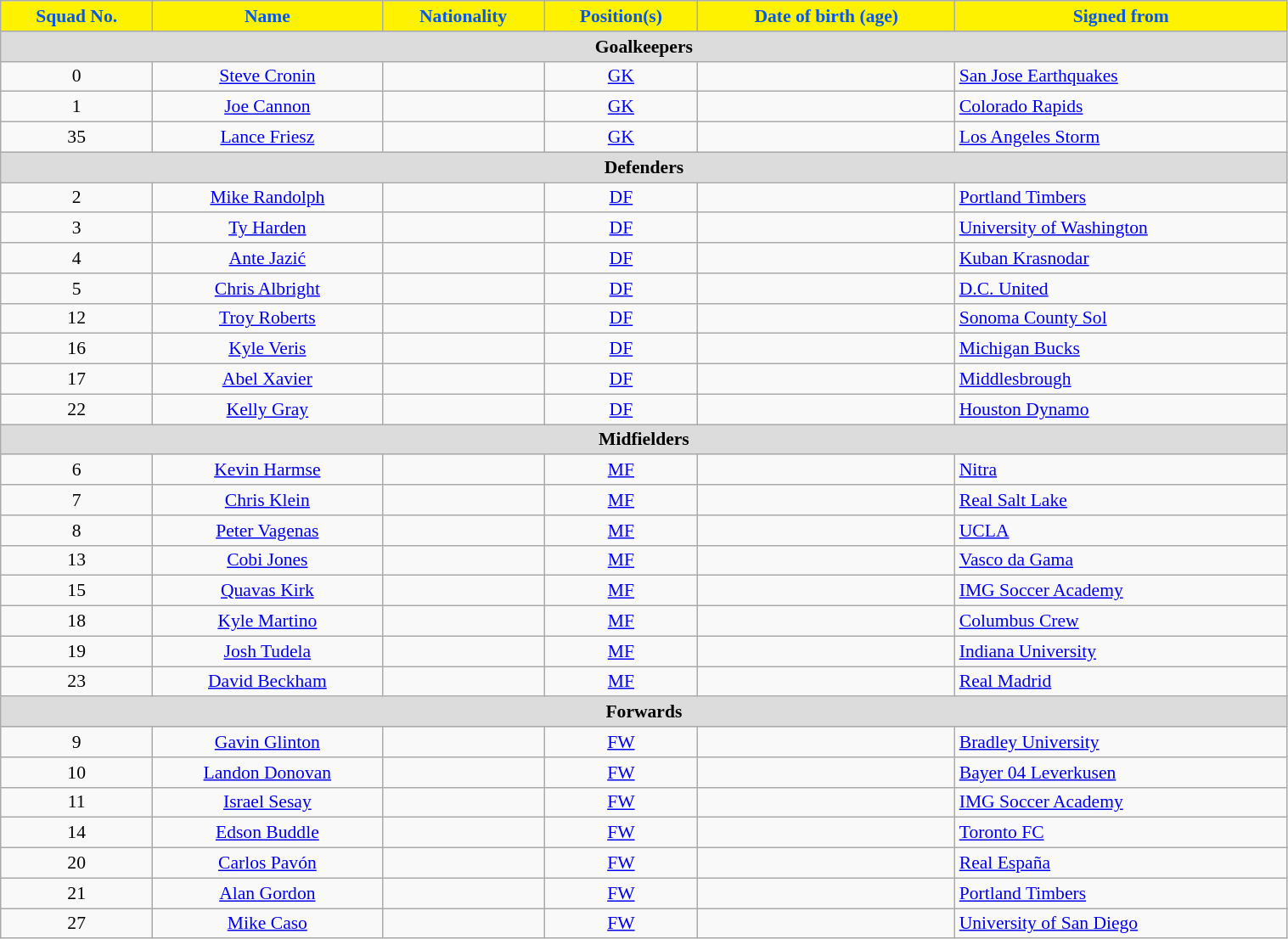<table class="wikitable" style="text-align:center; font-size:90%; width:80%;">
<tr>
<th style="background:#FFF200; color:#0657EC; text-align:center;">Squad No.</th>
<th style="background:#FFF200; color:#0657EC; text-align:center;">Name</th>
<th style="background:#FFF200; color:#0657EC; text-align:center;">Nationality</th>
<th style="background:#FFF200; color:#0657EC; text-align:center;">Position(s)</th>
<th style="background:#FFF200; color:#0657EC; text-align:center;">Date of birth (age)</th>
<th style="background:#FFF200; color:#0657EC; text-align:center;">Signed from</th>
</tr>
<tr>
<th colspan="6" style="background:#dcdcdc; text-align:center">Goalkeepers</th>
</tr>
<tr>
<td>0</td>
<td><a href='#'>Steve Cronin</a></td>
<td></td>
<td><a href='#'>GK</a></td>
<td></td>
<td align=left> <a href='#'>San Jose Earthquakes</a></td>
</tr>
<tr>
<td>1</td>
<td><a href='#'>Joe Cannon</a></td>
<td></td>
<td><a href='#'>GK</a></td>
<td></td>
<td align=left> <a href='#'>Colorado Rapids</a></td>
</tr>
<tr>
<td>35</td>
<td><a href='#'>Lance Friesz</a></td>
<td></td>
<td><a href='#'>GK</a></td>
<td></td>
<td align=left> <a href='#'>Los Angeles Storm</a></td>
</tr>
<tr>
<th colspan="6" style="background:#dcdcdc; text-align:center">Defenders</th>
</tr>
<tr>
<td>2</td>
<td><a href='#'>Mike Randolph</a></td>
<td></td>
<td><a href='#'>DF</a></td>
<td></td>
<td align=left> <a href='#'>Portland Timbers</a></td>
</tr>
<tr>
<td>3</td>
<td><a href='#'>Ty Harden</a></td>
<td></td>
<td><a href='#'>DF</a></td>
<td></td>
<td align=left> <a href='#'>University of Washington</a></td>
</tr>
<tr>
<td>4</td>
<td><a href='#'>Ante Jazić</a></td>
<td></td>
<td><a href='#'>DF</a></td>
<td></td>
<td align=left> <a href='#'>Kuban Krasnodar</a></td>
</tr>
<tr>
<td>5</td>
<td><a href='#'>Chris Albright</a></td>
<td></td>
<td><a href='#'>DF</a></td>
<td></td>
<td align=left> <a href='#'>D.C. United</a></td>
</tr>
<tr>
<td>12</td>
<td><a href='#'>Troy Roberts</a></td>
<td></td>
<td><a href='#'>DF</a></td>
<td></td>
<td align=left> <a href='#'>Sonoma County Sol</a></td>
</tr>
<tr>
<td>16</td>
<td><a href='#'>Kyle Veris</a></td>
<td></td>
<td><a href='#'>DF</a></td>
<td></td>
<td align=left> <a href='#'>Michigan Bucks</a></td>
</tr>
<tr>
<td>17</td>
<td><a href='#'>Abel Xavier</a></td>
<td></td>
<td><a href='#'>DF</a></td>
<td></td>
<td align=left> <a href='#'>Middlesbrough</a></td>
</tr>
<tr>
<td>22</td>
<td><a href='#'>Kelly Gray</a></td>
<td></td>
<td><a href='#'>DF</a></td>
<td></td>
<td align=left> <a href='#'>Houston Dynamo</a></td>
</tr>
<tr>
<th colspan="6" style="background:#dcdcdc; text-align:center">Midfielders</th>
</tr>
<tr>
<td>6</td>
<td><a href='#'>Kevin Harmse</a></td>
<td></td>
<td><a href='#'>MF</a></td>
<td></td>
<td align=left> <a href='#'>Nitra</a></td>
</tr>
<tr>
<td>7</td>
<td><a href='#'>Chris Klein</a></td>
<td></td>
<td><a href='#'>MF</a></td>
<td></td>
<td align=left> <a href='#'>Real Salt Lake</a></td>
</tr>
<tr>
<td>8</td>
<td><a href='#'>Peter Vagenas</a></td>
<td></td>
<td><a href='#'>MF</a></td>
<td></td>
<td align=left> <a href='#'>UCLA</a></td>
</tr>
<tr>
<td>13</td>
<td><a href='#'>Cobi Jones</a></td>
<td></td>
<td><a href='#'>MF</a></td>
<td></td>
<td align=left> <a href='#'>Vasco da Gama</a></td>
</tr>
<tr>
<td>15</td>
<td><a href='#'>Quavas Kirk</a></td>
<td></td>
<td><a href='#'>MF</a></td>
<td></td>
<td align=left> <a href='#'>IMG Soccer Academy</a></td>
</tr>
<tr>
<td>18</td>
<td><a href='#'>Kyle Martino</a></td>
<td></td>
<td><a href='#'>MF</a></td>
<td></td>
<td align=left> <a href='#'>Columbus Crew</a></td>
</tr>
<tr>
<td>19</td>
<td><a href='#'>Josh Tudela</a></td>
<td></td>
<td><a href='#'>MF</a></td>
<td></td>
<td align=left> <a href='#'>Indiana University</a></td>
</tr>
<tr>
<td>23</td>
<td><a href='#'>David Beckham</a></td>
<td></td>
<td><a href='#'>MF</a></td>
<td></td>
<td align=left> <a href='#'>Real Madrid</a></td>
</tr>
<tr>
<th colspan="6" style="background:#dcdcdc; text-align:center">Forwards</th>
</tr>
<tr>
<td>9</td>
<td><a href='#'>Gavin Glinton</a></td>
<td></td>
<td><a href='#'>FW</a></td>
<td></td>
<td align=left> <a href='#'>Bradley University</a></td>
</tr>
<tr>
<td>10</td>
<td><a href='#'>Landon Donovan</a></td>
<td></td>
<td><a href='#'>FW</a></td>
<td></td>
<td align=left> <a href='#'>Bayer 04 Leverkusen</a></td>
</tr>
<tr>
<td>11</td>
<td><a href='#'>Israel Sesay</a></td>
<td></td>
<td><a href='#'>FW</a></td>
<td></td>
<td align=left> <a href='#'>IMG Soccer Academy</a></td>
</tr>
<tr>
<td>14</td>
<td><a href='#'>Edson Buddle</a></td>
<td></td>
<td><a href='#'>FW</a></td>
<td></td>
<td align=left> <a href='#'>Toronto FC</a></td>
</tr>
<tr>
<td>20</td>
<td><a href='#'>Carlos Pavón</a></td>
<td></td>
<td><a href='#'>FW</a></td>
<td></td>
<td align=left> <a href='#'>Real España</a></td>
</tr>
<tr>
<td>21</td>
<td><a href='#'>Alan Gordon</a></td>
<td></td>
<td><a href='#'>FW</a></td>
<td></td>
<td align=left> <a href='#'>Portland Timbers</a></td>
</tr>
<tr>
<td>27</td>
<td><a href='#'>Mike Caso</a></td>
<td></td>
<td><a href='#'>FW</a></td>
<td></td>
<td align=left> <a href='#'>University of San Diego</a></td>
</tr>
</table>
